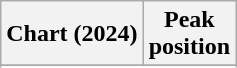<table class="wikitable sortable plainrowheaders" style="text-align:center">
<tr>
<th scope="col">Chart (2024)</th>
<th align="center">Peak<br>position</th>
</tr>
<tr>
</tr>
<tr>
</tr>
<tr>
</tr>
</table>
